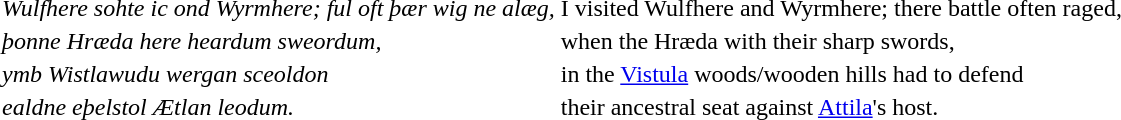<table style="border: 0px" align=center cellpadding=2 cellspacing=0>
<tr>
<td><em>Wulfhere sohte ic ond Wyrmhere; ful oft þær wig ne alæg,</em></td>
<td>I visited Wulfhere and Wyrmhere; there battle often raged,</td>
</tr>
<tr>
<td><em>þonne Hræda here heardum sweordum,</em></td>
<td>when the Hræda with their sharp swords,</td>
</tr>
<tr>
<td><em>ymb Wistlawudu wergan sceoldon</em></td>
<td>in the <a href='#'>Vistula</a> woods/wooden hills had to defend</td>
</tr>
<tr>
<td><em>ealdne eþelstol Ætlan leodum.</em></td>
<td>their ancestral seat against <a href='#'>Attila</a>'s host.</td>
</tr>
</table>
